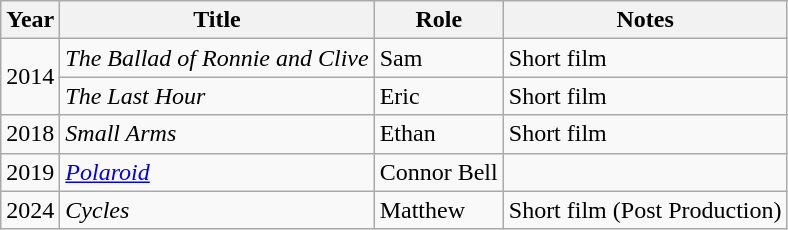<table class="wikitable sortable">
<tr>
<th>Year</th>
<th>Title</th>
<th>Role</th>
<th class="unsortable">Notes</th>
</tr>
<tr>
<td rowspan="2">2014</td>
<td><em>The Ballad of Ronnie and Clive</em></td>
<td>Sam</td>
<td>Short film</td>
</tr>
<tr>
<td><em>The Last Hour</em></td>
<td>Eric</td>
<td>Short film</td>
</tr>
<tr>
<td>2018</td>
<td><em>Small Arms</em></td>
<td>Ethan</td>
<td>Short film</td>
</tr>
<tr>
<td>2019</td>
<td><em><a href='#'>Polaroid</a></em></td>
<td>Connor Bell</td>
<td></td>
</tr>
<tr>
<td>2024</td>
<td><em>Cycles</em></td>
<td>Matthew</td>
<td>Short film (Post Production)</td>
</tr>
</table>
